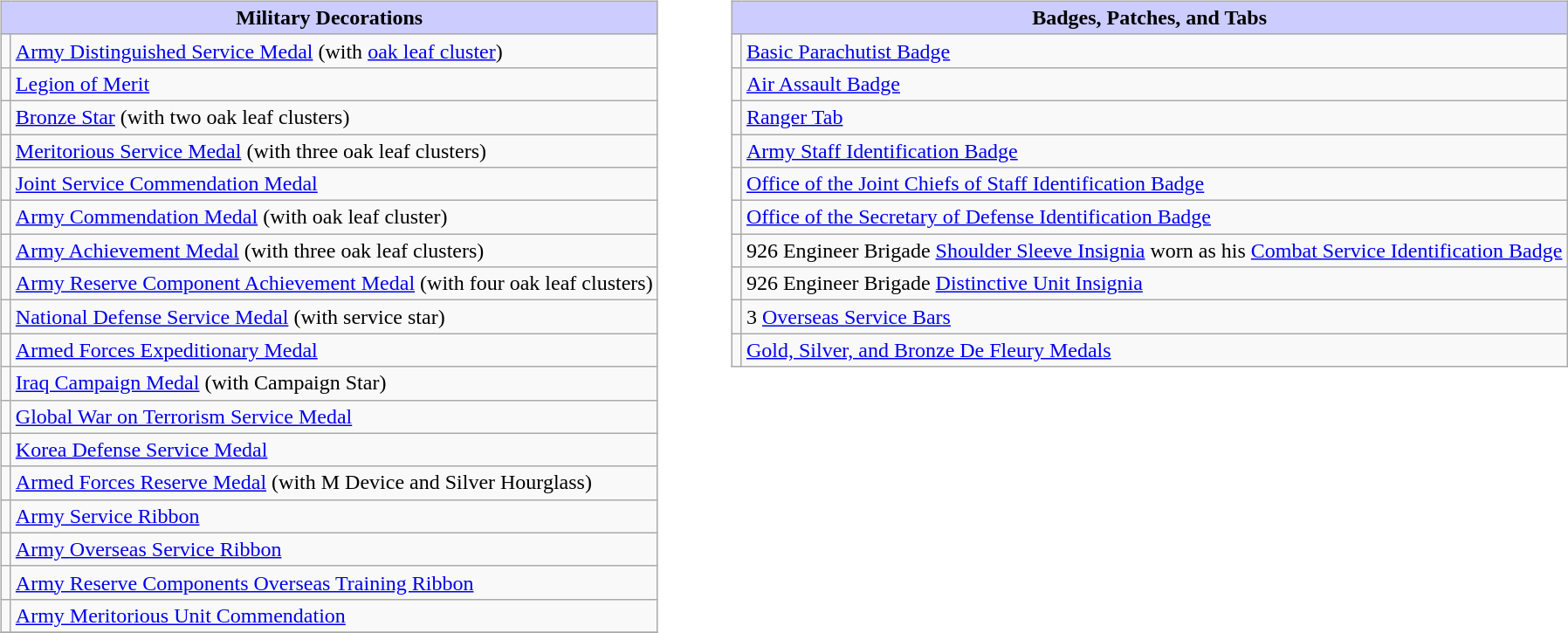<table style="width:100%;">
<tr>
<td valign="top"><br><table class="wikitable">
<tr style="background:#ccf; text-align:center;">
<td colspan="2"><strong>Military Decorations</strong></td>
</tr>
<tr>
<td></td>
<td><a href='#'>Army Distinguished Service Medal</a> (with <a href='#'>oak leaf cluster</a>)</td>
</tr>
<tr>
<td></td>
<td><a href='#'>Legion of Merit</a></td>
</tr>
<tr>
<td></td>
<td><a href='#'>Bronze Star</a> (with two oak leaf clusters)</td>
</tr>
<tr>
<td></td>
<td><a href='#'>Meritorious Service Medal</a> (with three oak leaf clusters)</td>
</tr>
<tr>
<td></td>
<td><a href='#'>Joint Service Commendation Medal</a></td>
</tr>
<tr>
<td></td>
<td><a href='#'>Army Commendation Medal</a> (with oak leaf cluster)</td>
</tr>
<tr>
<td></td>
<td><a href='#'>Army Achievement Medal</a> (with three oak leaf clusters)</td>
</tr>
<tr>
<td></td>
<td><a href='#'>Army Reserve Component Achievement Medal</a> (with four oak leaf clusters)</td>
</tr>
<tr>
<td></td>
<td><a href='#'>National Defense Service Medal</a> (with service star)</td>
</tr>
<tr>
<td></td>
<td><a href='#'>Armed Forces Expeditionary Medal</a></td>
</tr>
<tr>
<td></td>
<td><a href='#'>Iraq Campaign Medal</a> (with Campaign Star)</td>
</tr>
<tr>
<td></td>
<td><a href='#'>Global War on Terrorism Service Medal</a></td>
</tr>
<tr>
<td></td>
<td><a href='#'>Korea Defense Service Medal</a></td>
</tr>
<tr>
<td></td>
<td><a href='#'>Armed Forces Reserve Medal</a>  (with M Device and Silver Hourglass)</td>
</tr>
<tr>
<td></td>
<td><a href='#'>Army Service Ribbon</a></td>
</tr>
<tr>
<td></td>
<td><a href='#'>Army Overseas Service Ribbon</a></td>
</tr>
<tr>
<td></td>
<td><a href='#'>Army Reserve Components Overseas Training Ribbon</a></td>
</tr>
<tr>
<td></td>
<td><a href='#'>Army Meritorious Unit Commendation</a></td>
</tr>
<tr>
</tr>
</table>
</td>
<td valign="top"><br><table class="wikitable">
<tr style="background:#ccf; text-align:center;">
<td colspan=2><strong>Badges, Patches, and Tabs</strong></td>
</tr>
<tr>
<td align="center"></td>
<td><a href='#'>Basic Parachutist Badge</a></td>
</tr>
<tr>
<td align="center"></td>
<td><a href='#'>Air Assault Badge</a></td>
</tr>
<tr>
<td align="center"></td>
<td><a href='#'>Ranger Tab</a></td>
</tr>
<tr>
<td align="center"></td>
<td><a href='#'>Army Staff Identification Badge</a></td>
</tr>
<tr>
<td align="center"></td>
<td><a href='#'>Office of the Joint Chiefs of Staff Identification Badge</a></td>
</tr>
<tr>
<td align="center"></td>
<td><a href='#'>Office of the Secretary of Defense Identification Badge</a></td>
</tr>
<tr>
<td align="center"></td>
<td>926 Engineer Brigade <a href='#'>Shoulder Sleeve Insignia</a> worn as his <a href='#'>Combat Service Identification Badge</a></td>
</tr>
<tr>
<td align=center></td>
<td>926 Engineer Brigade <a href='#'>Distinctive Unit Insignia</a></td>
</tr>
<tr>
<td align=center></td>
<td>3 <a href='#'>Overseas Service Bars</a></td>
</tr>
<tr>
<td align=center></td>
<td><a href='#'>Gold, Silver, and Bronze De Fleury Medals</a></td>
</tr>
</table>
</td>
</tr>
<tr style="background:#ccf; text-align:center;">
</tr>
</table>
